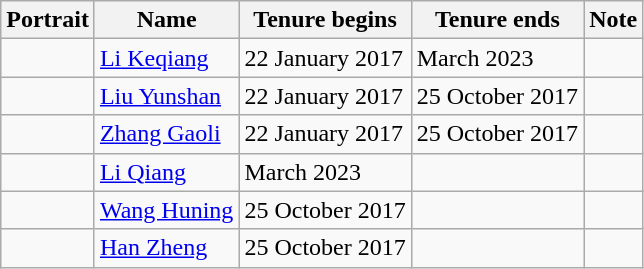<table class="wikitable">
<tr>
<th>Portrait</th>
<th>Name</th>
<th>Tenure begins</th>
<th>Tenure ends</th>
<th>Note</th>
</tr>
<tr>
<td></td>
<td><a href='#'>Li Keqiang</a></td>
<td>22 January 2017</td>
<td>March 2023</td>
<td></td>
</tr>
<tr>
<td></td>
<td><a href='#'>Liu Yunshan</a></td>
<td>22 January 2017</td>
<td>25 October 2017</td>
<td></td>
</tr>
<tr>
<td></td>
<td><a href='#'>Zhang Gaoli</a></td>
<td>22 January 2017</td>
<td>25 October 2017</td>
<td></td>
</tr>
<tr>
<td></td>
<td><a href='#'>Li Qiang</a></td>
<td>March 2023</td>
<td></td>
<td></td>
</tr>
<tr>
<td></td>
<td><a href='#'>Wang Huning</a></td>
<td>25 October 2017</td>
<td></td>
<td></td>
</tr>
<tr>
<td></td>
<td><a href='#'>Han Zheng</a></td>
<td>25 October 2017</td>
<td></td>
<td></td>
</tr>
</table>
